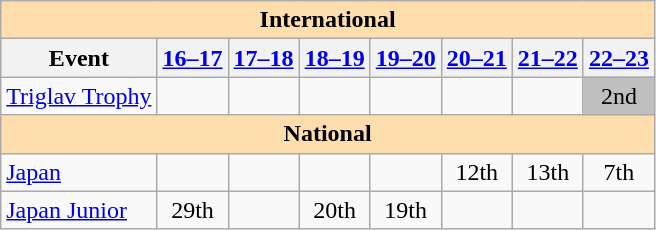<table class="wikitable" style="text-align:center">
<tr>
<th colspan="8" style="background-color: #ffdead; " align="center">International</th>
</tr>
<tr>
<th>Event</th>
<th><a href='#'>16–17</a></th>
<th><a href='#'>17–18</a></th>
<th><a href='#'>18–19</a></th>
<th><a href='#'>19–20</a></th>
<th><a href='#'>20–21</a></th>
<th><a href='#'>21–22</a></th>
<th><a href='#'>22–23</a></th>
</tr>
<tr>
<td align=left><a href='#'>Triglav Trophy</a></td>
<td></td>
<td></td>
<td></td>
<td></td>
<td></td>
<td></td>
<td bgcolor=silver>2nd</td>
</tr>
<tr>
<th colspan="12" style="background-color: #ffdead; " align="center">National</th>
</tr>
<tr>
<td align=left><a href='#'>Japan</a></td>
<td></td>
<td></td>
<td></td>
<td></td>
<td>12th</td>
<td>13th</td>
<td>7th</td>
</tr>
<tr>
<td align=left><a href='#'>Japan Junior</a></td>
<td>29th</td>
<td></td>
<td>20th</td>
<td>19th</td>
<td></td>
<td></td>
<td></td>
</tr>
</table>
